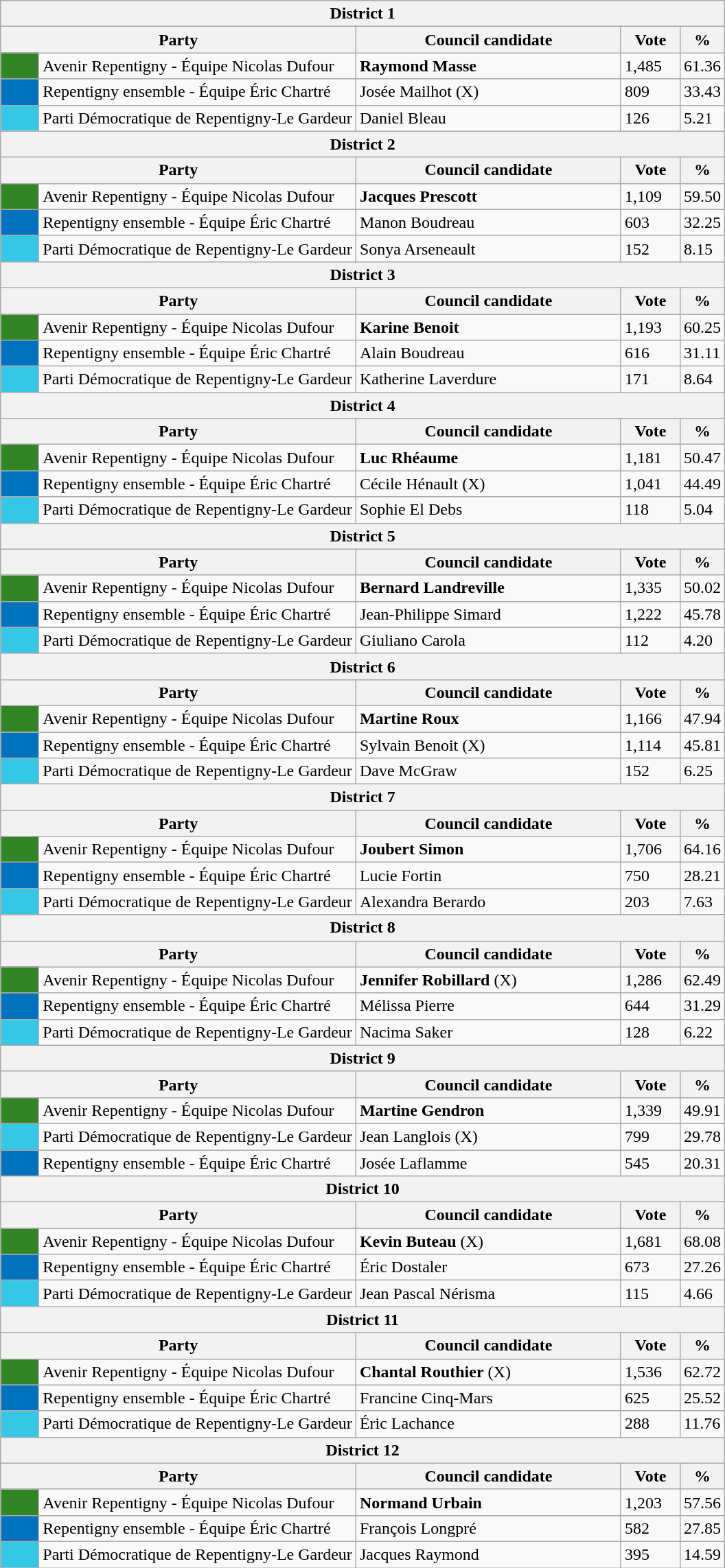<table class="wikitable">
<tr>
<th colspan="5">District 1</th>
</tr>
<tr>
<th bgcolor="#DDDDFF" width="230px" colspan="2">Party</th>
<th bgcolor="#DDDDFF" width="250px">Council candidate</th>
<th bgcolor="#DDDDFF" width="50px">Vote</th>
<th bgcolor="#DDDDFF" width="30px">%</th>
</tr>
<tr>
<td bgcolor=#328525 width="30px"> </td>
<td>Avenir Repentigny - Équipe Nicolas Dufour</td>
<td><strong>Raymond Masse</strong></td>
<td>1,485</td>
<td>61.36</td>
</tr>
<tr>
<td bgcolor=#0071bc width="30px"> </td>
<td>Repentigny ensemble - Équipe Éric Chartré</td>
<td>Josée Mailhot (X)</td>
<td>809</td>
<td>33.43</td>
</tr>
<tr>
<td bgcolor=#35C7E6 width="30px"> </td>
<td>Parti Démocratique de Repentigny-Le Gardeur</td>
<td>Daniel Bleau</td>
<td>126</td>
<td>5.21</td>
</tr>
<tr>
<th colspan="5">District 2</th>
</tr>
<tr>
<th bgcolor="#DDDDFF" width="230px" colspan="2">Party</th>
<th bgcolor="#DDDDFF" width="250px">Council candidate</th>
<th bgcolor="#DDDDFF" width="50px">Vote</th>
<th bgcolor="#DDDDFF" width="30px">%</th>
</tr>
<tr>
<td bgcolor=#328525 width="30px"> </td>
<td>Avenir Repentigny - Équipe Nicolas Dufour</td>
<td><strong>Jacques Prescott</strong></td>
<td>1,109</td>
<td>59.50</td>
</tr>
<tr>
<td bgcolor=#0071bc width="30px"> </td>
<td>Repentigny ensemble - Équipe Éric Chartré</td>
<td>Manon Boudreau</td>
<td>603</td>
<td>32.25</td>
</tr>
<tr>
<td bgcolor=#35C7E6 width="30px"> </td>
<td>Parti Démocratique de Repentigny-Le Gardeur</td>
<td>Sonya Arseneault</td>
<td>152</td>
<td>8.15</td>
</tr>
<tr>
<th colspan="5">District 3</th>
</tr>
<tr>
<th bgcolor="#DDDDFF" width="230px" colspan="2">Party</th>
<th bgcolor="#DDDDFF" width="250px">Council candidate</th>
<th bgcolor="#DDDDFF" width="50px">Vote</th>
<th bgcolor="#DDDDFF" width="30px">%</th>
</tr>
<tr>
<td bgcolor=#328525 width="30px"> </td>
<td>Avenir Repentigny - Équipe Nicolas Dufour</td>
<td><strong>Karine Benoit</strong></td>
<td>1,193</td>
<td>60.25</td>
</tr>
<tr>
<td bgcolor=#0071bc width="30px"> </td>
<td>Repentigny ensemble - Équipe Éric Chartré</td>
<td>Alain Boudreau</td>
<td>616</td>
<td>31.11</td>
</tr>
<tr>
<td bgcolor=#35C7E6 width="30px"> </td>
<td>Parti Démocratique de Repentigny-Le Gardeur</td>
<td>Katherine Laverdure</td>
<td>171</td>
<td>8.64</td>
</tr>
<tr>
<th colspan="5">District 4</th>
</tr>
<tr>
<th bgcolor="#DDDDFF" width="230px" colspan="2">Party</th>
<th bgcolor="#DDDDFF" width="250px">Council candidate</th>
<th bgcolor="#DDDDFF" width="50px">Vote</th>
<th bgcolor="#DDDDFF" width="30px">%</th>
</tr>
<tr>
<td bgcolor=#328525 width="30px"> </td>
<td>Avenir Repentigny - Équipe Nicolas Dufour</td>
<td><strong>Luc Rhéaume</strong></td>
<td>1,181</td>
<td>50.47</td>
</tr>
<tr>
<td bgcolor=#0071bc width="30px"> </td>
<td>Repentigny ensemble - Équipe Éric Chartré</td>
<td>Cécile Hénault (X)</td>
<td>1,041</td>
<td>44.49</td>
</tr>
<tr>
<td bgcolor=#35C7E6 width="30px"> </td>
<td>Parti Démocratique de Repentigny-Le Gardeur</td>
<td>Sophie El Debs</td>
<td>118</td>
<td>5.04</td>
</tr>
<tr>
<th colspan="5">District 5</th>
</tr>
<tr>
<th bgcolor="#DDDDFF" width="230px" colspan="2">Party</th>
<th bgcolor="#DDDDFF" width="250px">Council candidate</th>
<th bgcolor="#DDDDFF" width="50px">Vote</th>
<th bgcolor="#DDDDFF" width="30px">%</th>
</tr>
<tr>
<td bgcolor=#328525 width="30px"> </td>
<td>Avenir Repentigny - Équipe Nicolas Dufour</td>
<td><strong>Bernard Landreville</strong></td>
<td>1,335</td>
<td>50.02</td>
</tr>
<tr>
<td bgcolor=#0071bc width="30px"> </td>
<td>Repentigny ensemble - Équipe Éric Chartré</td>
<td>Jean-Philippe Simard</td>
<td>1,222</td>
<td>45.78</td>
</tr>
<tr>
<td bgcolor=#35C7E6 width="30px"> </td>
<td>Parti Démocratique de Repentigny-Le Gardeur</td>
<td>Giuliano Carola</td>
<td>112</td>
<td>4.20</td>
</tr>
<tr>
<th colspan="5">District 6</th>
</tr>
<tr>
<th bgcolor="#DDDDFF" width="230px" colspan="2">Party</th>
<th bgcolor="#DDDDFF" width="250px">Council candidate</th>
<th bgcolor="#DDDDFF" width="50px">Vote</th>
<th bgcolor="#DDDDFF" width="30px">%</th>
</tr>
<tr>
<td bgcolor=#328525 width="30px"> </td>
<td>Avenir Repentigny - Équipe Nicolas Dufour</td>
<td><strong>Martine Roux</strong></td>
<td>1,166</td>
<td>47.94</td>
</tr>
<tr>
<td bgcolor=#0071bc width="30px"> </td>
<td>Repentigny ensemble - Équipe Éric Chartré</td>
<td>Sylvain Benoit (X)</td>
<td>1,114</td>
<td>45.81</td>
</tr>
<tr>
<td bgcolor=#35C7E6 width="30px"> </td>
<td>Parti Démocratique de Repentigny-Le Gardeur</td>
<td>Dave McGraw</td>
<td>152</td>
<td>6.25</td>
</tr>
<tr>
<th colspan="5">District 7</th>
</tr>
<tr>
<th bgcolor="#DDDDFF" width="230px" colspan="2">Party</th>
<th bgcolor="#DDDDFF" width="250px">Council candidate</th>
<th bgcolor="#DDDDFF" width="50px">Vote</th>
<th bgcolor="#DDDDFF" width="30px">%</th>
</tr>
<tr>
<td bgcolor=#328525 width="30px"> </td>
<td>Avenir Repentigny - Équipe Nicolas Dufour</td>
<td><strong>Joubert Simon</strong></td>
<td>1,706</td>
<td>64.16</td>
</tr>
<tr>
<td bgcolor=#0071bc width="30px"> </td>
<td>Repentigny ensemble - Équipe Éric Chartré</td>
<td>Lucie Fortin</td>
<td>750</td>
<td>28.21</td>
</tr>
<tr>
<td bgcolor=#35C7E6 width="30px"> </td>
<td>Parti Démocratique de Repentigny-Le Gardeur</td>
<td>Alexandra Berardo</td>
<td>203</td>
<td>7.63</td>
</tr>
<tr>
<th colspan="5">District 8</th>
</tr>
<tr>
<th bgcolor="#DDDDFF" width="230px" colspan="2">Party</th>
<th bgcolor="#DDDDFF" width="250px">Council candidate</th>
<th bgcolor="#DDDDFF" width="50px">Vote</th>
<th bgcolor="#DDDDFF" width="30px">%</th>
</tr>
<tr>
<td bgcolor=#328525 width="30px"> </td>
<td>Avenir Repentigny - Équipe Nicolas Dufour</td>
<td><strong>Jennifer Robillard</strong> (X)</td>
<td>1,286</td>
<td>62.49</td>
</tr>
<tr>
<td bgcolor=#0071bc width="30px"> </td>
<td>Repentigny ensemble - Équipe Éric Chartré</td>
<td>Mélissa Pierre</td>
<td>644</td>
<td>31.29</td>
</tr>
<tr>
<td bgcolor=#35C7E6 width="30px"> </td>
<td>Parti Démocratique de Repentigny-Le Gardeur</td>
<td>Nacima Saker</td>
<td>128</td>
<td>6.22</td>
</tr>
<tr>
<th colspan="5">District 9</th>
</tr>
<tr>
<th bgcolor="#DDDDFF" width="230px" colspan="2">Party</th>
<th bgcolor="#DDDDFF" width="250px">Council candidate</th>
<th bgcolor="#DDDDFF" width="50px">Vote</th>
<th bgcolor="#DDDDFF" width="30px">%</th>
</tr>
<tr>
<td bgcolor=#328525 width="30px"> </td>
<td>Avenir Repentigny - Équipe Nicolas Dufour</td>
<td><strong>Martine Gendron</strong></td>
<td>1,339</td>
<td>49.91</td>
</tr>
<tr>
<td bgcolor=#35C7E6 width="30px"> </td>
<td>Parti Démocratique de Repentigny-Le Gardeur</td>
<td>Jean Langlois (X)</td>
<td>799</td>
<td>29.78</td>
</tr>
<tr>
<td bgcolor=#0071bc width="30px"> </td>
<td>Repentigny ensemble - Équipe Éric Chartré</td>
<td>Josée Laflamme</td>
<td>545</td>
<td>20.31</td>
</tr>
<tr>
<th colspan="5">District 10</th>
</tr>
<tr>
<th bgcolor="#DDDDFF" width="230px" colspan="2">Party</th>
<th bgcolor="#DDDDFF" width="250px">Council candidate</th>
<th bgcolor="#DDDDFF" width="50px">Vote</th>
<th bgcolor="#DDDDFF" width="30px">%</th>
</tr>
<tr>
<td bgcolor=#328525 width="30px"> </td>
<td>Avenir Repentigny - Équipe Nicolas Dufour</td>
<td><strong>Kevin Buteau</strong> (X)</td>
<td>1,681</td>
<td>68.08</td>
</tr>
<tr>
<td bgcolor=#0071bc width="30px"> </td>
<td>Repentigny ensemble - Équipe Éric Chartré</td>
<td>Éric Dostaler</td>
<td>673</td>
<td>27.26</td>
</tr>
<tr>
<td bgcolor=#35C7E6 width="30px"> </td>
<td>Parti Démocratique de Repentigny-Le Gardeur</td>
<td>Jean Pascal Nérisma</td>
<td>115</td>
<td>4.66</td>
</tr>
<tr>
<th colspan="5">District 11</th>
</tr>
<tr>
<th bgcolor="#DDDDFF" width="230px" colspan="2">Party</th>
<th bgcolor="#DDDDFF" width="250px">Council candidate</th>
<th bgcolor="#DDDDFF" width="50px">Vote</th>
<th bgcolor="#DDDDFF" width="30px">%</th>
</tr>
<tr>
<td bgcolor=#328525 width="30px"> </td>
<td>Avenir Repentigny - Équipe Nicolas Dufour</td>
<td><strong>Chantal Routhier</strong> (X)</td>
<td>1,536</td>
<td>62.72</td>
</tr>
<tr>
<td bgcolor=#0071bc width="30px"> </td>
<td>Repentigny ensemble - Équipe Éric Chartré</td>
<td>Francine Cinq-Mars</td>
<td>625</td>
<td>25.52</td>
</tr>
<tr>
<td bgcolor=#35C7E6 width="30px"> </td>
<td>Parti Démocratique de Repentigny-Le Gardeur</td>
<td>Éric Lachance</td>
<td>288</td>
<td>11.76</td>
</tr>
<tr>
<th colspan="5">District 12</th>
</tr>
<tr>
<th bgcolor="#DDDDFF" width="230px" colspan="2">Party</th>
<th bgcolor="#DDDDFF" width="250px">Council candidate</th>
<th bgcolor="#DDDDFF" width="50px">Vote</th>
<th bgcolor="#DDDDFF" width="30px">%</th>
</tr>
<tr>
<td bgcolor=#328525 width="30px"> </td>
<td>Avenir Repentigny - Équipe Nicolas Dufour</td>
<td><strong>Normand Urbain</strong></td>
<td>1,203</td>
<td>57.56</td>
</tr>
<tr>
<td bgcolor=#0071bc width="30px"> </td>
<td>Repentigny ensemble - Équipe Éric Chartré</td>
<td>François Longpré</td>
<td>582</td>
<td>27.85</td>
</tr>
<tr>
<td bgcolor=#35C7E6 width="30px"> </td>
<td>Parti Démocratique de Repentigny-Le Gardeur</td>
<td>Jacques Raymond</td>
<td>395</td>
<td>14.59</td>
</tr>
</table>
